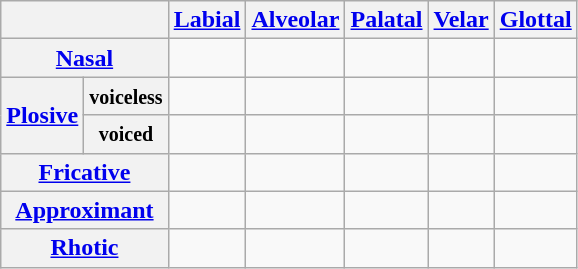<table class="wikitable" style="text-align:center">
<tr>
<th colspan="2"></th>
<th><a href='#'>Labial</a></th>
<th><a href='#'>Alveolar</a></th>
<th><a href='#'>Palatal</a></th>
<th><a href='#'>Velar</a></th>
<th><a href='#'>Glottal</a></th>
</tr>
<tr>
<th colspan="2"><a href='#'>Nasal</a></th>
<td></td>
<td></td>
<td></td>
<td></td>
<td></td>
</tr>
<tr>
<th rowspan="2"><a href='#'>Plosive</a></th>
<th><small>voiceless</small></th>
<td></td>
<td></td>
<td></td>
<td></td>
<td></td>
</tr>
<tr>
<th><small>voiced</small></th>
<td></td>
<td></td>
<td></td>
<td></td>
<td></td>
</tr>
<tr>
<th colspan="2"><a href='#'>Fricative</a></th>
<td></td>
<td></td>
<td></td>
<td></td>
<td></td>
</tr>
<tr>
<th colspan="2"><a href='#'>Approximant</a></th>
<td></td>
<td></td>
<td></td>
<td></td>
<td></td>
</tr>
<tr>
<th colspan="2"><a href='#'>Rhotic</a></th>
<td></td>
<td></td>
<td></td>
<td></td>
<td></td>
</tr>
</table>
